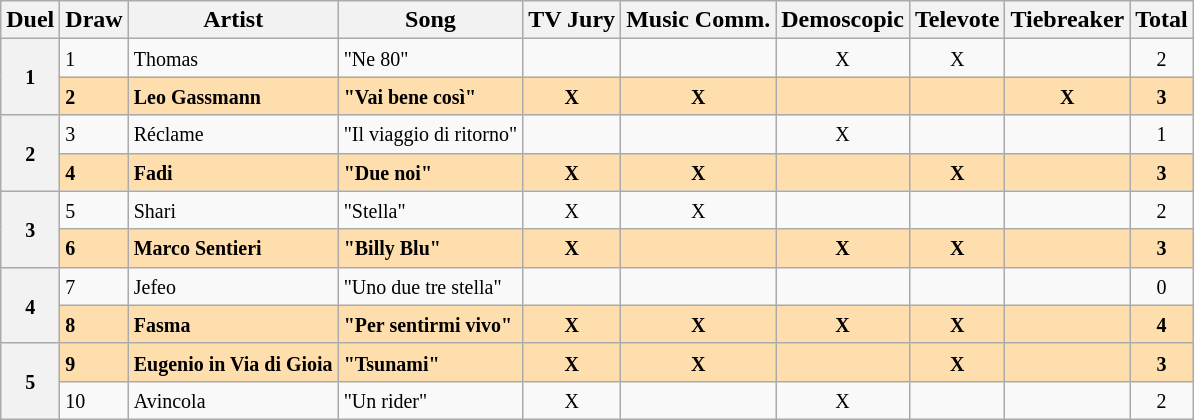<table class="wikitable sortable">
<tr>
<th>Duel</th>
<th>Draw</th>
<th>Artist</th>
<th>Song</th>
<th>TV Jury</th>
<th>Music Comm.</th>
<th>Demoscopic</th>
<th>Televote</th>
<th>Tiebreaker</th>
<th>Total</th>
</tr>
<tr>
<th rowspan="2"><small>1</small></th>
<td><small>1</small></td>
<td><small>Thomas</small></td>
<td><small>"Ne 80"</small></td>
<td align="center"></td>
<td align="center"></td>
<td align="center"><small>X</small></td>
<td align="center"><small>X</small></td>
<td align="center"></td>
<td align="center"><small>2</small></td>
</tr>
<tr style="font-weight:bold; background:#FFDEAD;">
<td><small>2</small></td>
<td><small>Leo Gassmann</small></td>
<td><small>"Vai bene così"</small></td>
<td align="center"><small>X</small></td>
<td align="center"><small>X</small></td>
<td align="center"></td>
<td align="center"></td>
<td align="center"><small>X</small></td>
<td align="center"><small>3</small></td>
</tr>
<tr>
<th rowspan="2"><small>2</small></th>
<td><small>3</small></td>
<td><small>Réclame</small></td>
<td><small>"Il viaggio di ritorno"</small></td>
<td align="center"></td>
<td align="center"></td>
<td align="center"><small>X</small></td>
<td align="center"></td>
<td align="center"></td>
<td align="center"><small>1</small></td>
</tr>
<tr style="font-weight:bold; background:#FFDEAD;">
<td><small>4</small></td>
<td><small>Fadi</small></td>
<td><small>"Due noi"</small></td>
<td align="center"><small>X</small></td>
<td align="center"><small>X</small></td>
<td align="center"></td>
<td align="center"><small>X</small></td>
<td align="center"></td>
<td align="center"><small>3</small></td>
</tr>
<tr>
<th rowspan="2"><small>3</small></th>
<td><small>5</small></td>
<td><small>Shari</small></td>
<td><small>"Stella"</small></td>
<td align="center"><small>X</small></td>
<td align="center"><small>X</small></td>
<td align="center"></td>
<td align="center"></td>
<td align="center"></td>
<td align="center"><small>2</small></td>
</tr>
<tr style="font-weight:bold; background:#FFDEAD;">
<td><small>6</small></td>
<td><small>Marco Sentieri</small></td>
<td><small>"Billy Blu"</small></td>
<td align="center"><small>X</small></td>
<td align="center"></td>
<td align="center"><small>X</small></td>
<td align="center"><small>X</small></td>
<td align="center"></td>
<td align="center"><small>3</small></td>
</tr>
<tr>
<th rowspan="2"><small>4</small></th>
<td><small>7</small></td>
<td><small>Jefeo</small></td>
<td><small>"Uno due tre stella"</small></td>
<td align="center"></td>
<td align="center"></td>
<td align="center"></td>
<td align="center"></td>
<td align="center"></td>
<td align="center"><small>0</small></td>
</tr>
<tr style="font-weight:bold; background:#FFDEAD;">
<td><small>8</small></td>
<td><small>Fasma</small></td>
<td><small>"Per sentirmi vivo"</small></td>
<td align="center"><small>X</small></td>
<td align="center"><small>X</small></td>
<td align="center"><small>X</small></td>
<td align="center"><small>X</small></td>
<td align="center"></td>
<td align="center"><small>4</small></td>
</tr>
<tr>
<th rowspan="2"><small>5</small></th>
<td style="font-weight:bold; background:#FFDEAD;"><small>9</small></td>
<td style="font-weight:bold; background:#FFDEAD;"><small>Eugenio in Via di Gioia</small></td>
<td style="font-weight:bold; background:#FFDEAD;"><small>"Tsunami"</small></td>
<td style="font-weight:bold; background:#FFDEAD;" align="center"><small>X</small></td>
<td style="font-weight:bold; background:#FFDEAD;" align="center"><small>X</small></td>
<td style="font-weight:bold; background:#FFDEAD;" align="center"></td>
<td style="font-weight:bold; background:#FFDEAD;" align="center"><small>X</small></td>
<td style="font-weight:bold; background:#FFDEAD;" align="center"></td>
<td style="font-weight:bold; background:#FFDEAD;" align="center"><small>3</small></td>
</tr>
<tr>
<td><small>10</small></td>
<td><small>Avincola</small></td>
<td><small>"Un rider"</small></td>
<td align="center"><small>X</small></td>
<td align="center"></td>
<td align="center"><small>X</small></td>
<td align="center"></td>
<td align="center"></td>
<td align="center"><small>2</small></td>
</tr>
</table>
